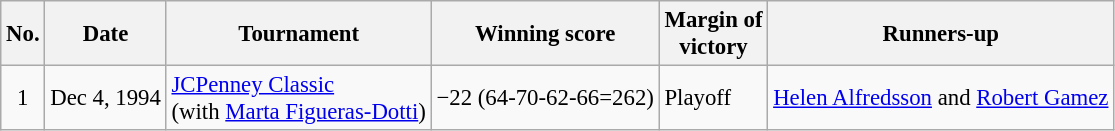<table class="wikitable" style="font-size:95%;">
<tr>
<th>No.</th>
<th>Date</th>
<th>Tournament</th>
<th>Winning score</th>
<th>Margin of<br>victory</th>
<th>Runners-up</th>
</tr>
<tr>
<td align=center>1</td>
<td align=right>Dec 4, 1994</td>
<td><a href='#'>JCPenney Classic</a><br>(with  <a href='#'>Marta Figueras-Dotti</a>)</td>
<td>−22 (64-70-62-66=262)</td>
<td>Playoff</td>
<td> <a href='#'>Helen Alfredsson</a> and  <a href='#'>Robert Gamez</a></td>
</tr>
</table>
